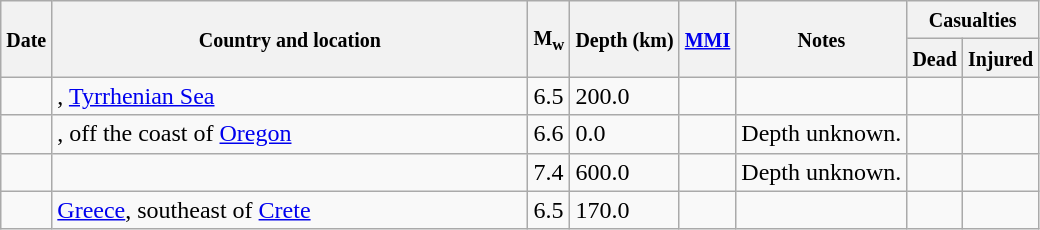<table class="wikitable sortable sort-under" style="border:1px black; margin-left:1em;">
<tr>
<th rowspan="2"><small>Date</small></th>
<th rowspan="2" style="width: 310px"><small>Country and location</small></th>
<th rowspan="2"><small>M<sub>w</sub></small></th>
<th rowspan="2"><small>Depth (km)</small></th>
<th rowspan="2"><small><a href='#'>MMI</a></small></th>
<th rowspan="2" class="unsortable"><small>Notes</small></th>
<th colspan="2"><small>Casualties</small></th>
</tr>
<tr>
<th><small>Dead</small></th>
<th><small>Injured</small></th>
</tr>
<tr>
<td></td>
<td>, <a href='#'>Tyrrhenian Sea</a></td>
<td>6.5</td>
<td>200.0</td>
<td></td>
<td></td>
<td></td>
<td></td>
</tr>
<tr>
<td></td>
<td>, off the coast of <a href='#'>Oregon</a></td>
<td>6.6</td>
<td>0.0</td>
<td></td>
<td>Depth unknown.</td>
<td></td>
<td></td>
</tr>
<tr>
<td></td>
<td></td>
<td>7.4</td>
<td>600.0</td>
<td></td>
<td>Depth unknown.</td>
<td></td>
<td></td>
</tr>
<tr>
<td></td>
<td> <a href='#'>Greece</a>, southeast of <a href='#'>Crete</a></td>
<td>6.5</td>
<td>170.0</td>
<td></td>
<td></td>
<td></td>
<td></td>
</tr>
</table>
